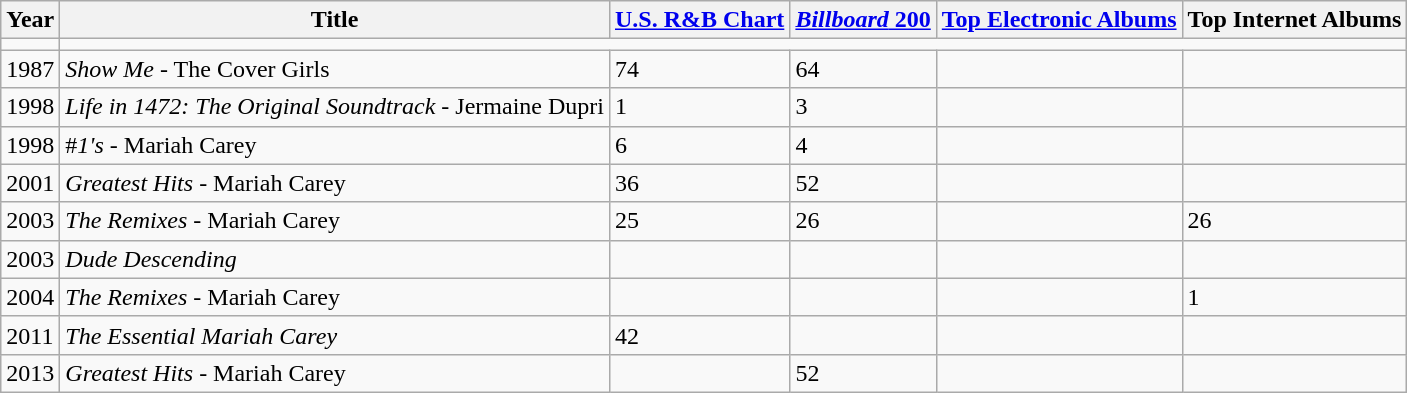<table class="wikitable">
<tr>
<th>Year</th>
<th>Title</th>
<th><a href='#'>U.S. R&B Chart</a></th>
<th><a href='#'><em>Billboard</em> 200</a></th>
<th><a href='#'>Top Electronic Albums</a></th>
<th>Top Internet Albums</th>
</tr>
<tr>
<td></td>
</tr>
<tr>
<td>1987</td>
<td><em>Show Me</em> - The Cover Girls</td>
<td>74</td>
<td>64</td>
<td></td>
<td></td>
</tr>
<tr>
<td>1998</td>
<td><em>Life in 1472: The Original Soundtrack</em> - Jermaine Dupri</td>
<td>1</td>
<td>3</td>
<td></td>
<td></td>
</tr>
<tr>
<td>1998</td>
<td>#<em>1's</em> - Mariah Carey</td>
<td>6</td>
<td>4</td>
<td></td>
<td></td>
</tr>
<tr>
<td>2001</td>
<td><em>Greatest Hits</em> - Mariah Carey</td>
<td>36</td>
<td>52</td>
<td></td>
<td></td>
</tr>
<tr>
<td>2003</td>
<td><em>The Remixes</em> - Mariah Carey</td>
<td>25</td>
<td>26</td>
<td></td>
<td>26</td>
</tr>
<tr>
<td>2003</td>
<td><em>Dude Descending</em> </td>
<td></td>
<td></td>
<td></td>
<td></td>
</tr>
<tr>
<td>2004</td>
<td><em>The Remixes</em> - Mariah Carey</td>
<td></td>
<td></td>
<td></td>
<td>1</td>
</tr>
<tr>
<td>2011</td>
<td><em>The Essential Mariah Carey</em></td>
<td>42</td>
<td></td>
<td></td>
<td></td>
</tr>
<tr>
<td>2013</td>
<td><em>Greatest Hits</em> - Mariah Carey</td>
<td></td>
<td>52</td>
<td></td>
<td></td>
</tr>
</table>
